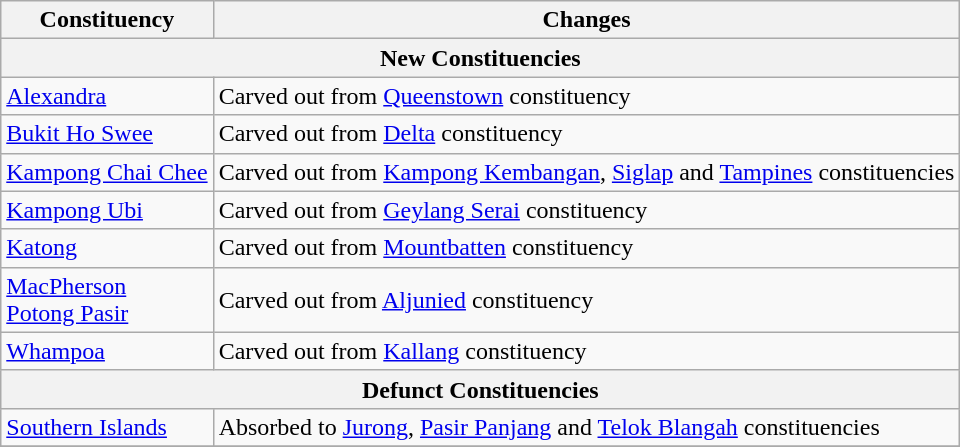<table class="wikitable">
<tr>
<th>Constituency</th>
<th>Changes</th>
</tr>
<tr>
<th colspan="2">New Constituencies</th>
</tr>
<tr>
<td><a href='#'>Alexandra</a></td>
<td>Carved out from <a href='#'>Queenstown</a> constituency</td>
</tr>
<tr>
<td><a href='#'>Bukit Ho Swee</a></td>
<td>Carved out from <a href='#'>Delta</a> constituency</td>
</tr>
<tr>
<td><a href='#'>Kampong Chai Chee</a></td>
<td>Carved out from <a href='#'>Kampong Kembangan</a>, <a href='#'>Siglap</a> and <a href='#'>Tampines</a> constituencies</td>
</tr>
<tr>
<td><a href='#'>Kampong Ubi</a></td>
<td>Carved out from <a href='#'>Geylang Serai</a> constituency</td>
</tr>
<tr>
<td><a href='#'>Katong</a></td>
<td>Carved out from <a href='#'>Mountbatten</a> constituency</td>
</tr>
<tr>
<td><a href='#'>MacPherson</a><br><a href='#'>Potong Pasir</a></td>
<td>Carved out from <a href='#'>Aljunied</a> constituency</td>
</tr>
<tr>
<td><a href='#'>Whampoa</a></td>
<td>Carved out from <a href='#'>Kallang</a> constituency</td>
</tr>
<tr>
<th colspan="2">Defunct Constituencies</th>
</tr>
<tr>
<td><a href='#'>Southern Islands</a></td>
<td>Absorbed to <a href='#'>Jurong</a>, <a href='#'>Pasir Panjang</a> and <a href='#'>Telok Blangah</a> constituencies</td>
</tr>
<tr>
</tr>
</table>
